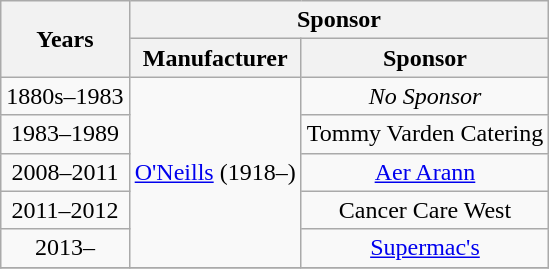<table class="wikitable" style="text-align: center">
<tr>
<th rowspan="2">Years</th>
<th colspan="2">Sponsor</th>
</tr>
<tr>
<th>Manufacturer</th>
<th>Sponsor</th>
</tr>
<tr>
<td>1880s–1983</td>
<td rowspan= "5" colspan= "1"><a href='#'>O'Neills</a> (1918–)</td>
<td><em>No Sponsor</em></td>
</tr>
<tr>
<td>1983–1989</td>
<td>Tommy Varden Catering</td>
</tr>
<tr>
<td>2008–2011</td>
<td><a href='#'>Aer Arann</a></td>
</tr>
<tr>
<td>2011–2012</td>
<td>Cancer Care West</td>
</tr>
<tr>
<td>2013–</td>
<td><a href='#'>Supermac's</a></td>
</tr>
<tr>
</tr>
</table>
